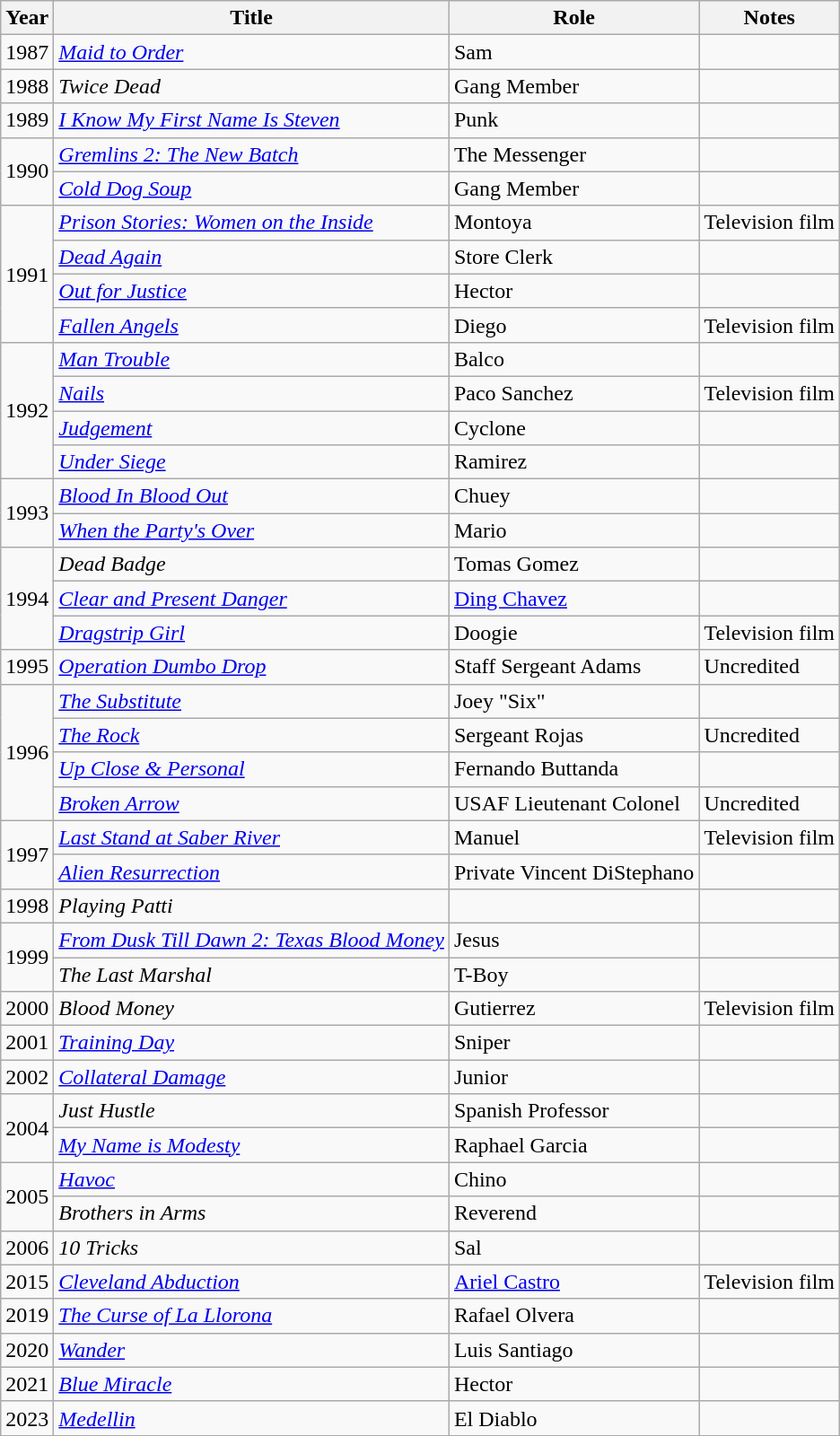<table class="wikitable sortable">
<tr>
<th>Year</th>
<th>Title</th>
<th>Role</th>
<th>Notes</th>
</tr>
<tr>
<td>1987</td>
<td><em><a href='#'>Maid to Order</a></em></td>
<td>Sam</td>
<td></td>
</tr>
<tr>
<td>1988</td>
<td><em>Twice Dead</em></td>
<td>Gang Member</td>
<td></td>
</tr>
<tr>
<td>1989</td>
<td><em><a href='#'>I Know My First Name Is Steven</a></em></td>
<td>Punk</td>
<td></td>
</tr>
<tr>
<td rowspan="2">1990</td>
<td><em><a href='#'>Gremlins 2: The New Batch</a></em></td>
<td>The Messenger</td>
<td></td>
</tr>
<tr>
<td><em><a href='#'>Cold Dog Soup</a></em></td>
<td>Gang Member</td>
<td></td>
</tr>
<tr>
<td rowspan="4">1991</td>
<td><em><a href='#'>Prison Stories: Women on the Inside</a></em></td>
<td>Montoya</td>
<td>Television film</td>
</tr>
<tr>
<td><em><a href='#'>Dead Again</a></em></td>
<td>Store Clerk</td>
<td></td>
</tr>
<tr>
<td><em><a href='#'>Out for Justice</a></em></td>
<td>Hector</td>
<td></td>
</tr>
<tr>
<td><a href='#'><em>Fallen Angels</em></a></td>
<td>Diego</td>
<td>Television film</td>
</tr>
<tr>
<td rowspan="4">1992</td>
<td><em><a href='#'>Man Trouble</a></em></td>
<td>Balco</td>
<td></td>
</tr>
<tr>
<td><em><a href='#'>Nails</a></em></td>
<td>Paco Sanchez</td>
<td>Television film</td>
</tr>
<tr>
<td><em><a href='#'>Judgement</a></em></td>
<td>Cyclone</td>
<td></td>
</tr>
<tr>
<td><em><a href='#'>Under Siege</a></em></td>
<td>Ramirez</td>
<td></td>
</tr>
<tr>
<td rowspan="2">1993</td>
<td><em><a href='#'>Blood In Blood Out</a></em></td>
<td>Chuey</td>
<td></td>
</tr>
<tr>
<td><em><a href='#'>When the Party's Over</a></em></td>
<td>Mario</td>
<td></td>
</tr>
<tr>
<td rowspan="3">1994</td>
<td><em>Dead Badge</em></td>
<td>Tomas Gomez</td>
<td></td>
</tr>
<tr>
<td><em><a href='#'>Clear and Present Danger</a></em></td>
<td><a href='#'>Ding Chavez</a></td>
<td></td>
</tr>
<tr>
<td><em><a href='#'>Dragstrip Girl</a></em></td>
<td>Doogie</td>
<td>Television film</td>
</tr>
<tr>
<td>1995</td>
<td><em><a href='#'>Operation Dumbo Drop</a></em></td>
<td>Staff Sergeant Adams</td>
<td>Uncredited</td>
</tr>
<tr>
<td rowspan="4">1996</td>
<td><em><a href='#'>The Substitute</a></em></td>
<td>Joey "Six"</td>
<td></td>
</tr>
<tr>
<td><em><a href='#'>The Rock</a></em></td>
<td>Sergeant Rojas</td>
<td>Uncredited</td>
</tr>
<tr>
<td><a href='#'><em>Up Close & Personal</em></a></td>
<td>Fernando Buttanda</td>
<td></td>
</tr>
<tr>
<td><em><a href='#'>Broken Arrow</a></em></td>
<td>USAF Lieutenant Colonel</td>
<td>Uncredited</td>
</tr>
<tr>
<td rowspan="2">1997</td>
<td><em><a href='#'>Last Stand at Saber River</a></em></td>
<td>Manuel</td>
<td>Television film</td>
</tr>
<tr>
<td><em><a href='#'>Alien Resurrection</a></em></td>
<td>Private Vincent DiStephano</td>
<td></td>
</tr>
<tr>
<td>1998</td>
<td><em>Playing Patti</em></td>
<td></td>
<td></td>
</tr>
<tr>
<td rowspan="2">1999</td>
<td><em><a href='#'>From Dusk Till Dawn 2: Texas Blood Money</a></em></td>
<td>Jesus</td>
<td></td>
</tr>
<tr>
<td><em>The Last Marshal</em></td>
<td>T-Boy</td>
<td></td>
</tr>
<tr>
<td>2000</td>
<td><em>Blood Money</em></td>
<td>Gutierrez</td>
<td>Television film</td>
</tr>
<tr>
<td>2001</td>
<td><em><a href='#'>Training Day</a></em></td>
<td>Sniper</td>
<td></td>
</tr>
<tr>
<td>2002</td>
<td><em><a href='#'>Collateral Damage</a></em></td>
<td>Junior</td>
<td></td>
</tr>
<tr>
<td rowspan="2">2004</td>
<td><em>Just Hustle</em></td>
<td>Spanish Professor</td>
<td></td>
</tr>
<tr>
<td><em><a href='#'>My Name is Modesty</a></em></td>
<td>Raphael Garcia</td>
<td></td>
</tr>
<tr>
<td rowspan="2">2005</td>
<td><em><a href='#'>Havoc</a></em></td>
<td>Chino</td>
<td></td>
</tr>
<tr>
<td><em>Brothers in Arms</em></td>
<td>Reverend</td>
<td></td>
</tr>
<tr>
<td>2006</td>
<td><em>10 Tricks</em></td>
<td>Sal</td>
<td></td>
</tr>
<tr>
<td>2015</td>
<td><em><a href='#'>Cleveland Abduction</a></em></td>
<td><a href='#'>Ariel Castro</a></td>
<td>Television film</td>
</tr>
<tr>
<td>2019</td>
<td><em><a href='#'>The Curse of La Llorona</a></em></td>
<td>Rafael Olvera</td>
<td></td>
</tr>
<tr>
<td>2020</td>
<td><em><a href='#'>Wander</a></em></td>
<td>Luis Santiago</td>
<td></td>
</tr>
<tr>
<td>2021</td>
<td><em><a href='#'>Blue Miracle</a></em></td>
<td>Hector</td>
<td></td>
</tr>
<tr>
<td>2023</td>
<td><em><a href='#'>Medellin</a></em></td>
<td>El Diablo</td>
<td></td>
</tr>
</table>
